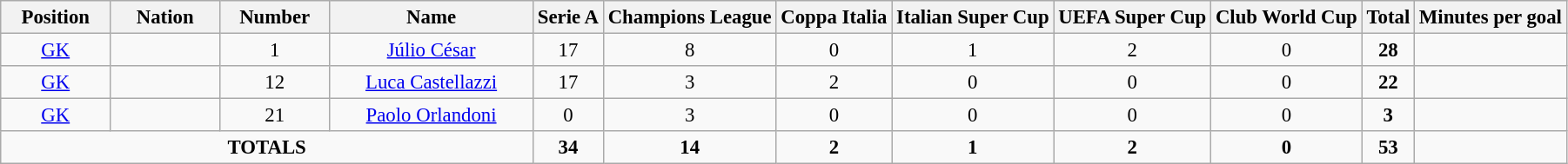<table class="wikitable sortable" style="font-size: 95%; text-align: center;">
<tr>
<th width="7%"><strong>Position</strong></th>
<th width="7%"><strong>Nation</strong></th>
<th width="7%"><strong>Number</strong></th>
<th width="13%"><strong>Name</strong></th>
<th>Serie A</th>
<th>Champions League</th>
<th>Coppa Italia</th>
<th>Italian Super Cup</th>
<th>UEFA Super Cup</th>
<th>Club World Cup</th>
<th>Total</th>
<th>Minutes per goal</th>
</tr>
<tr>
<td><a href='#'>GK</a></td>
<td></td>
<td>1</td>
<td><a href='#'>Júlio César</a></td>
<td>17 </td>
<td>8 </td>
<td>0 </td>
<td>1 </td>
<td>2 </td>
<td>0 </td>
<td><strong>28</strong> </td>
<td> </td>
</tr>
<tr>
<td><a href='#'>GK</a></td>
<td></td>
<td>12</td>
<td><a href='#'>Luca Castellazzi</a></td>
<td>17 </td>
<td>3 </td>
<td>2 </td>
<td>0 </td>
<td>0 </td>
<td>0 </td>
<td><strong>22</strong> </td>
<td> </td>
</tr>
<tr>
<td><a href='#'>GK</a></td>
<td></td>
<td>21</td>
<td><a href='#'>Paolo Orlandoni</a></td>
<td>0 </td>
<td>3 </td>
<td>0 </td>
<td>0 </td>
<td>0 </td>
<td>0 </td>
<td><strong>3</strong> </td>
<td> </td>
</tr>
<tr>
<td colspan="4"><strong>TOTALS</strong></td>
<td><strong>34</strong> </td>
<td><strong>14</strong> </td>
<td><strong>2</strong> </td>
<td><strong>1</strong> </td>
<td><strong>2</strong> </td>
<td><strong>0</strong> </td>
<td><strong>53</strong> </td>
<td> </td>
</tr>
</table>
